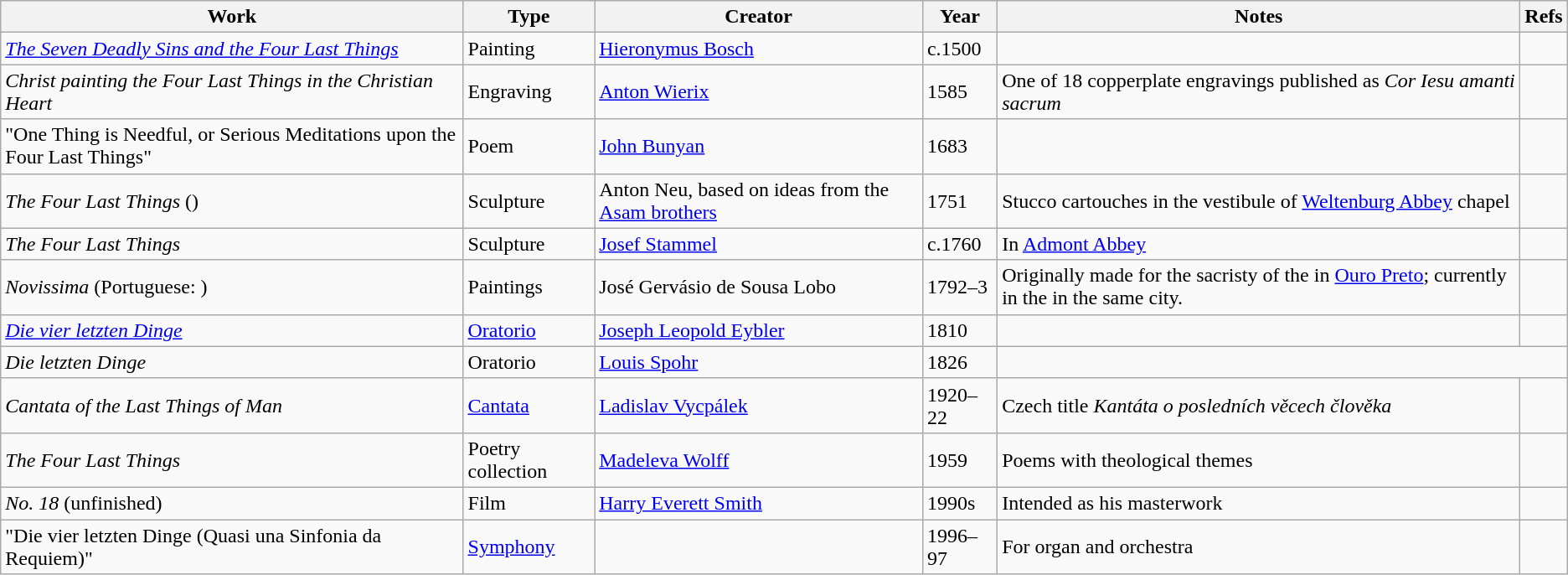<table class="wikitable">
<tr>
<th>Work</th>
<th>Type</th>
<th>Creator</th>
<th>Year</th>
<th>Notes</th>
<th>Refs</th>
</tr>
<tr>
<td><em><a href='#'>The Seven Deadly Sins and the Four Last Things</a></em></td>
<td>Painting</td>
<td><a href='#'>Hieronymus Bosch</a></td>
<td>c.1500</td>
<td></td>
<td></td>
</tr>
<tr>
<td><em>Christ painting the Four Last Things in the Christian Heart</em></td>
<td>Engraving</td>
<td><a href='#'>Anton Wierix</a></td>
<td>1585</td>
<td>One of 18 copperplate engravings published as <em>Cor Iesu amanti sacrum</em></td>
<td></td>
</tr>
<tr>
<td>"One Thing is Needful, or Serious Meditations upon the Four Last Things"</td>
<td>Poem</td>
<td><a href='#'>John Bunyan</a></td>
<td>1683</td>
<td></td>
<td></td>
</tr>
<tr>
<td><em>The Four Last Things</em> ()</td>
<td>Sculpture</td>
<td>Anton Neu, based on ideas from the <a href='#'>Asam brothers</a></td>
<td>1751</td>
<td>Stucco cartouches in the vestibule of <a href='#'>Weltenburg Abbey</a> chapel</td>
<td></td>
</tr>
<tr>
<td><em>The Four Last Things</em></td>
<td>Sculpture</td>
<td><a href='#'>Josef Stammel</a></td>
<td>c.1760</td>
<td>In <a href='#'>Admont Abbey</a></td>
<td></td>
</tr>
<tr>
<td><em>Novissima</em> (Portuguese: )</td>
<td>Paintings</td>
<td>José Gervásio de Sousa Lobo</td>
<td>1792–3</td>
<td>Originally made for the sacristy of the  in <a href='#'>Ouro Preto</a>; currently in the  in the same city.</td>
<td></td>
</tr>
<tr>
<td><em><a href='#'>Die vier letzten Dinge</a></em></td>
<td><a href='#'>Oratorio</a></td>
<td><a href='#'>Joseph Leopold Eybler</a></td>
<td>1810</td>
<td> </td>
<td></td>
</tr>
<tr>
<td><em>Die letzten Dinge</em></td>
<td>Oratorio</td>
<td><a href='#'>Louis Spohr</a></td>
<td>1826</td>
</tr>
<tr>
<td><em>Cantata of the Last Things of Man</em></td>
<td><a href='#'>Cantata</a></td>
<td><a href='#'>Ladislav Vycpálek</a></td>
<td>1920–22</td>
<td>Czech title <em>Kantáta o posledních věcech člověka</em></td>
<td></td>
</tr>
<tr>
<td><em>The Four Last Things</em></td>
<td>Poetry collection</td>
<td><a href='#'>Madeleva Wolff</a></td>
<td>1959</td>
<td>Poems with theological themes</td>
<td></td>
</tr>
<tr>
<td><em>No. 18</em> (unfinished)</td>
<td>Film</td>
<td><a href='#'>Harry Everett Smith</a></td>
<td>1990s</td>
<td>Intended as his masterwork</td>
<td></td>
</tr>
<tr>
<td>"Die vier letzten Dinge (Quasi una Sinfonia da Requiem)"</td>
<td><a href='#'>Symphony</a></td>
<td></td>
<td>1996–97</td>
<td>For organ and orchestra</td>
<td></td>
</tr>
</table>
